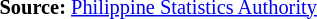<table style="font-size:85%;" '|>
<tr>
<td><br><p>
<strong>Source:</strong> <a href='#'>Philippine Statistics Authority</a>
</p></td>
</tr>
</table>
